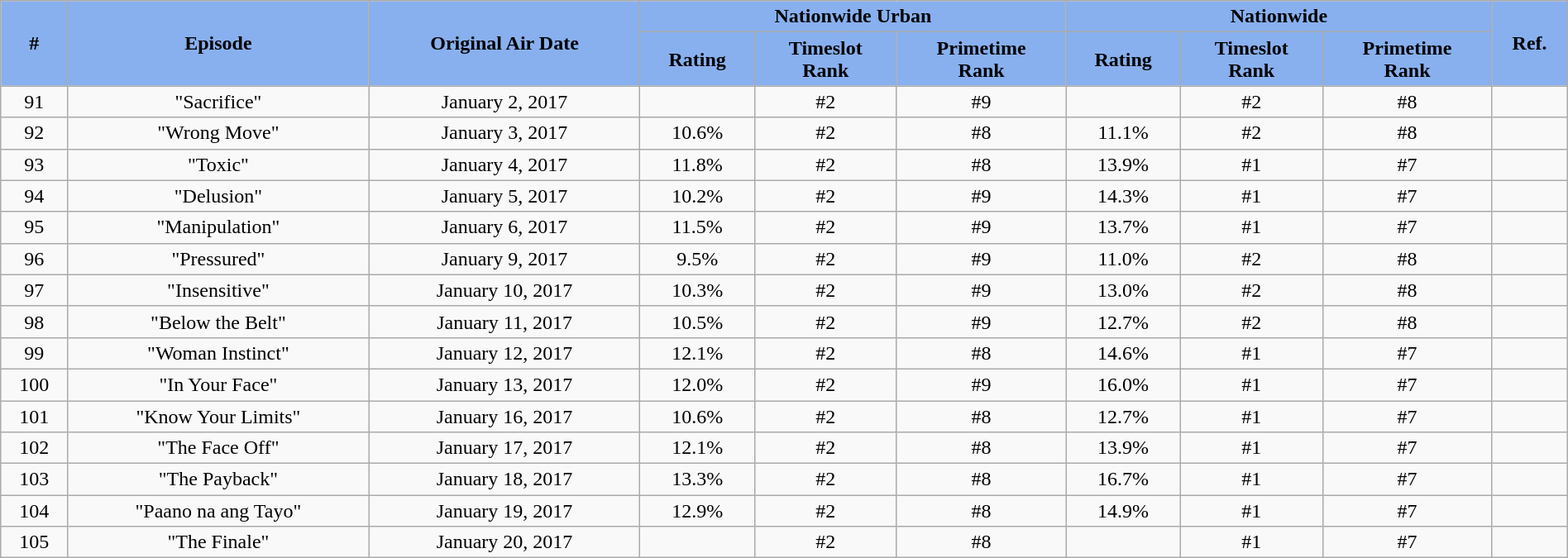<table class="wikitable"  style="text-align:center; line-height:18px; width:100%;">
<tr>
<th style="background:#88b0ef;" rowspan="2">#</th>
<th style="background:#88b0ef;" rowspan="2">Episode</th>
<th style="background:#88b0ef;" rowspan="2">Original Air Date</th>
<th style="background:#88b0ef;" colspan="3">Nationwide Urban</th>
<th style="background:#88b0ef;" colspan="3">Nationwide</th>
<th style="background:#88b0ef;" rowspan="2">Ref.</th>
</tr>
<tr>
<th style="background:#88b0ef;">Rating</th>
<th style="background:#88b0ef;">Timeslot<br>Rank</th>
<th style="background:#88b0ef;">Primetime<br>Rank</th>
<th style="background:#88b0ef;">Rating</th>
<th style="background:#88b0ef;">Timeslot<br>Rank</th>
<th style="background:#88b0ef;">Primetime<br>Rank</th>
</tr>
<tr>
<td>91</td>
<td>"Sacrifice"</td>
<td>January 2, 2017</td>
<td></td>
<td>#2</td>
<td>#9</td>
<td></td>
<td>#2</td>
<td>#8</td>
<td></td>
</tr>
<tr>
<td>92</td>
<td>"Wrong Move"</td>
<td>January 3, 2017</td>
<td>10.6%</td>
<td>#2</td>
<td>#8</td>
<td>11.1%</td>
<td>#2</td>
<td>#8</td>
<td></td>
</tr>
<tr>
<td>93</td>
<td>"Toxic"</td>
<td>January 4, 2017</td>
<td>11.8%</td>
<td>#2</td>
<td>#8</td>
<td>13.9%</td>
<td>#1</td>
<td>#7</td>
<td></td>
</tr>
<tr>
<td>94</td>
<td>"Delusion"</td>
<td>January 5, 2017</td>
<td>10.2%</td>
<td>#2</td>
<td>#9</td>
<td>14.3%</td>
<td>#1</td>
<td>#7</td>
<td></td>
</tr>
<tr>
<td>95</td>
<td>"Manipulation"</td>
<td>January 6, 2017</td>
<td>11.5%</td>
<td>#2</td>
<td>#9</td>
<td>13.7%</td>
<td>#1</td>
<td>#7</td>
<td></td>
</tr>
<tr>
<td>96</td>
<td>"Pressured"</td>
<td>January 9, 2017</td>
<td>9.5%</td>
<td>#2</td>
<td>#9</td>
<td>11.0%</td>
<td>#2</td>
<td>#8</td>
<td></td>
</tr>
<tr>
<td>97</td>
<td>"Insensitive"</td>
<td>January 10, 2017</td>
<td>10.3%</td>
<td>#2</td>
<td>#9</td>
<td>13.0%</td>
<td>#2</td>
<td>#8</td>
<td></td>
</tr>
<tr>
<td>98</td>
<td>"Below the Belt"</td>
<td>January 11, 2017</td>
<td>10.5%</td>
<td>#2</td>
<td>#9</td>
<td>12.7%</td>
<td>#2</td>
<td>#8</td>
<td></td>
</tr>
<tr>
<td>99</td>
<td>"Woman Instinct"</td>
<td>January 12, 2017</td>
<td>12.1%</td>
<td>#2</td>
<td>#8</td>
<td>14.6%</td>
<td>#1</td>
<td>#7</td>
<td></td>
</tr>
<tr>
<td>100</td>
<td>"In Your Face"</td>
<td>January 13, 2017</td>
<td>12.0%</td>
<td>#2</td>
<td>#9</td>
<td>16.0%</td>
<td>#1</td>
<td>#7</td>
<td></td>
</tr>
<tr>
<td>101</td>
<td>"Know Your Limits"</td>
<td>January 16, 2017</td>
<td>10.6%</td>
<td>#2</td>
<td>#8</td>
<td>12.7%</td>
<td>#1</td>
<td>#7</td>
<td></td>
</tr>
<tr>
<td>102</td>
<td>"The Face Off"</td>
<td>January 17, 2017</td>
<td>12.1%</td>
<td>#2</td>
<td>#8</td>
<td>13.9%</td>
<td>#1</td>
<td>#7</td>
<td></td>
</tr>
<tr>
<td>103</td>
<td>"The Payback"</td>
<td>January 18, 2017</td>
<td>13.3%</td>
<td>#2</td>
<td>#8</td>
<td>16.7%</td>
<td>#1</td>
<td>#7</td>
<td></td>
</tr>
<tr>
<td>104</td>
<td>"Paano na ang Tayo"</td>
<td>January 19, 2017</td>
<td>12.9%</td>
<td>#2</td>
<td>#8</td>
<td>14.9%</td>
<td>#1</td>
<td>#7</td>
<td></td>
</tr>
<tr>
<td>105</td>
<td>"The Finale"</td>
<td>January 20, 2017</td>
<td></td>
<td>#2</td>
<td>#8</td>
<td></td>
<td>#1</td>
<td>#7</td>
<td></td>
</tr>
</table>
